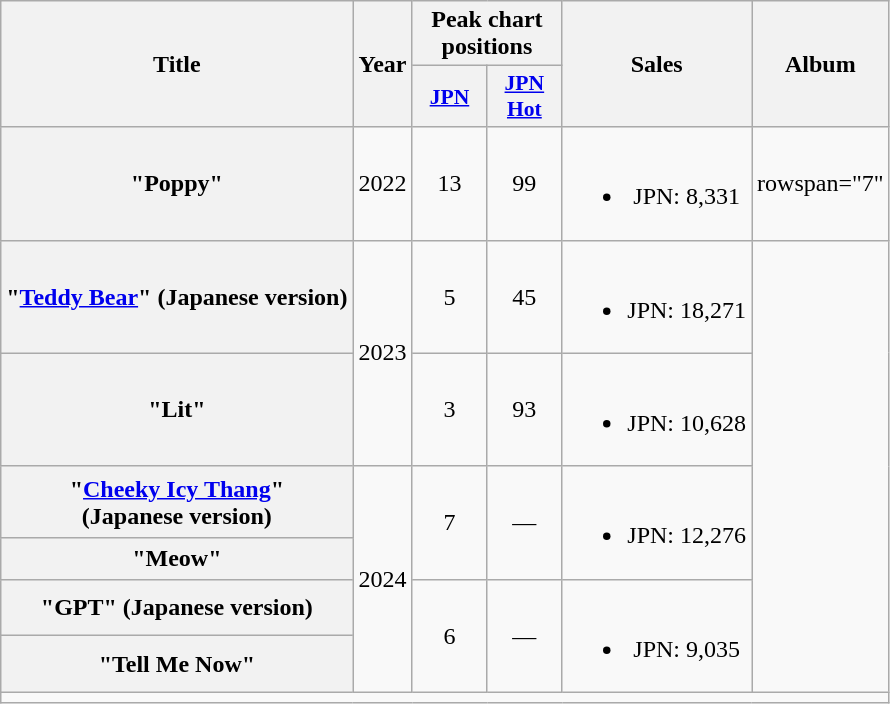<table class="wikitable plainrowheaders" style="text-align:center">
<tr>
<th scope="col" rowspan="2">Title</th>
<th scope="col" rowspan="2">Year</th>
<th scope="col" colspan="2">Peak chart positions</th>
<th scope="col" rowspan="2">Sales</th>
<th scope="col" rowspan="2">Album</th>
</tr>
<tr>
<th scope="col" style="font-size:90%; width:3em"><a href='#'>JPN</a><br></th>
<th scope="col" style="font-size:90%; width:3em"><a href='#'>JPN<br>Hot</a><br></th>
</tr>
<tr>
<th scope="row">"Poppy"</th>
<td>2022</td>
<td>13</td>
<td>99</td>
<td><br><ul><li>JPN: 8,331 </li></ul></td>
<td>rowspan="7" </td>
</tr>
<tr>
<th scope="row">"<a href='#'>Teddy Bear</a>" (Japanese version)</th>
<td rowspan="2">2023</td>
<td>5</td>
<td>45</td>
<td><br><ul><li>JPN: 18,271 </li></ul></td>
</tr>
<tr>
<th scope="row">"Lit"</th>
<td>3</td>
<td>93</td>
<td><br><ul><li>JPN: 10,628 </li></ul></td>
</tr>
<tr>
<th scope="row">"<a href='#'>Cheeky Icy Thang</a>"<br>(Japanese version)</th>
<td rowspan="4">2024</td>
<td rowspan="2">7</td>
<td rowspan="2">—</td>
<td rowspan="2"><br><ul><li>JPN: 12,276 </li></ul></td>
</tr>
<tr>
<th scope="row">"Meow"</th>
</tr>
<tr>
<th scope="row">"GPT" (Japanese version)</th>
<td rowspan="2">6</td>
<td rowspan="2">—</td>
<td rowspan="2"><br><ul><li>JPN: 9,035 </li></ul></td>
</tr>
<tr>
<th scope="row">"Tell Me Now"</th>
</tr>
<tr>
<td colspan="6"></td>
</tr>
</table>
